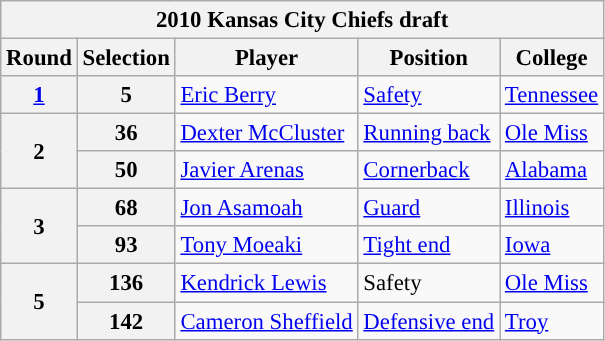<table class="wikitable" style="font-size: 95%;">
<tr>
<th colspan=5>2010 Kansas City Chiefs draft</th>
</tr>
<tr>
<th>Round</th>
<th>Selection</th>
<th>Player</th>
<th>Position</th>
<th>College</th>
</tr>
<tr>
<th><a href='#'>1</a></th>
<th>5</th>
<td><a href='#'>Eric Berry</a></td>
<td><a href='#'>Safety</a></td>
<td><a href='#'>Tennessee</a></td>
</tr>
<tr>
<th rowspan=2>2</th>
<th>36</th>
<td><a href='#'>Dexter McCluster</a></td>
<td><a href='#'>Running back</a></td>
<td><a href='#'>Ole Miss</a></td>
</tr>
<tr>
<th>50</th>
<td><a href='#'>Javier Arenas</a></td>
<td><a href='#'>Cornerback</a></td>
<td><a href='#'>Alabama</a></td>
</tr>
<tr>
<th rowspan=2>3</th>
<th>68</th>
<td><a href='#'>Jon Asamoah</a></td>
<td><a href='#'>Guard</a></td>
<td><a href='#'>Illinois</a></td>
</tr>
<tr>
<th>93</th>
<td><a href='#'>Tony Moeaki</a></td>
<td><a href='#'>Tight end</a></td>
<td><a href='#'>Iowa</a></td>
</tr>
<tr>
<th rowspan=2>5</th>
<th>136</th>
<td><a href='#'>Kendrick Lewis</a></td>
<td>Safety</td>
<td><a href='#'>Ole Miss</a></td>
</tr>
<tr>
<th>142</th>
<td><a href='#'>Cameron Sheffield</a></td>
<td><a href='#'>Defensive end</a></td>
<td><a href='#'>Troy</a></td>
</tr>
</table>
